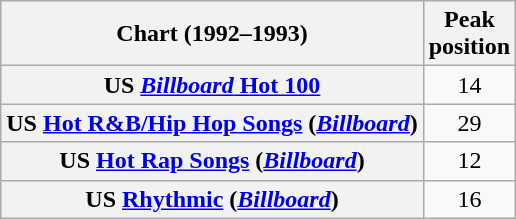<table class="wikitable sortable plainrowheaders" style="text-align:center;">
<tr>
<th scope="col">Chart (1992–1993)</th>
<th scope="col">Peak<br>position</th>
</tr>
<tr>
<th scope="row">US <a href='#'><em>Billboard</em> Hot 100</a></th>
<td>14</td>
</tr>
<tr>
<th scope="row">US <a href='#'>Hot R&B/Hip Hop Songs</a> (<em><a href='#'>Billboard</a></em>)</th>
<td>29</td>
</tr>
<tr>
<th scope="row">US <a href='#'>Hot Rap Songs</a> (<em><a href='#'>Billboard</a></em>)</th>
<td>12</td>
</tr>
<tr>
<th scope="row">US <a href='#'>Rhythmic</a> (<em><a href='#'>Billboard</a></em>)</th>
<td>16</td>
</tr>
</table>
